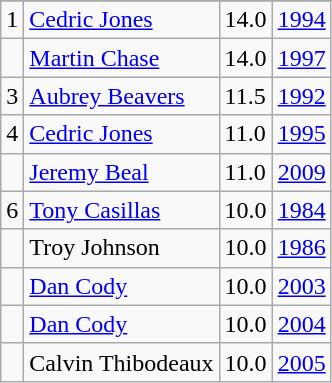<table class="wikitable">
<tr>
</tr>
<tr>
<td>1</td>
<td><a href='#'>Cedric Jones</a></td>
<td>14.0</td>
<td><a href='#'>1994</a></td>
</tr>
<tr>
<td></td>
<td><a href='#'>Martin Chase</a></td>
<td>14.0</td>
<td><a href='#'>1997</a></td>
</tr>
<tr>
<td>3</td>
<td><a href='#'>Aubrey Beavers</a></td>
<td>11.5</td>
<td><a href='#'>1992</a></td>
</tr>
<tr>
<td>4</td>
<td><a href='#'>Cedric Jones</a></td>
<td>11.0</td>
<td><a href='#'>1995</a></td>
</tr>
<tr>
<td></td>
<td><a href='#'>Jeremy Beal</a></td>
<td>11.0</td>
<td><a href='#'>2009</a></td>
</tr>
<tr>
<td>6</td>
<td><a href='#'>Tony Casillas</a></td>
<td>10.0</td>
<td><a href='#'>1984</a></td>
</tr>
<tr>
<td></td>
<td>Troy Johnson</td>
<td>10.0</td>
<td><a href='#'>1986</a></td>
</tr>
<tr>
<td></td>
<td><a href='#'>Dan Cody</a></td>
<td>10.0</td>
<td><a href='#'>2003</a></td>
</tr>
<tr>
<td></td>
<td><a href='#'>Dan Cody</a></td>
<td>10.0</td>
<td><a href='#'>2004</a></td>
</tr>
<tr>
<td></td>
<td>Calvin Thibodeaux</td>
<td>10.0</td>
<td><a href='#'>2005</a></td>
</tr>
</table>
